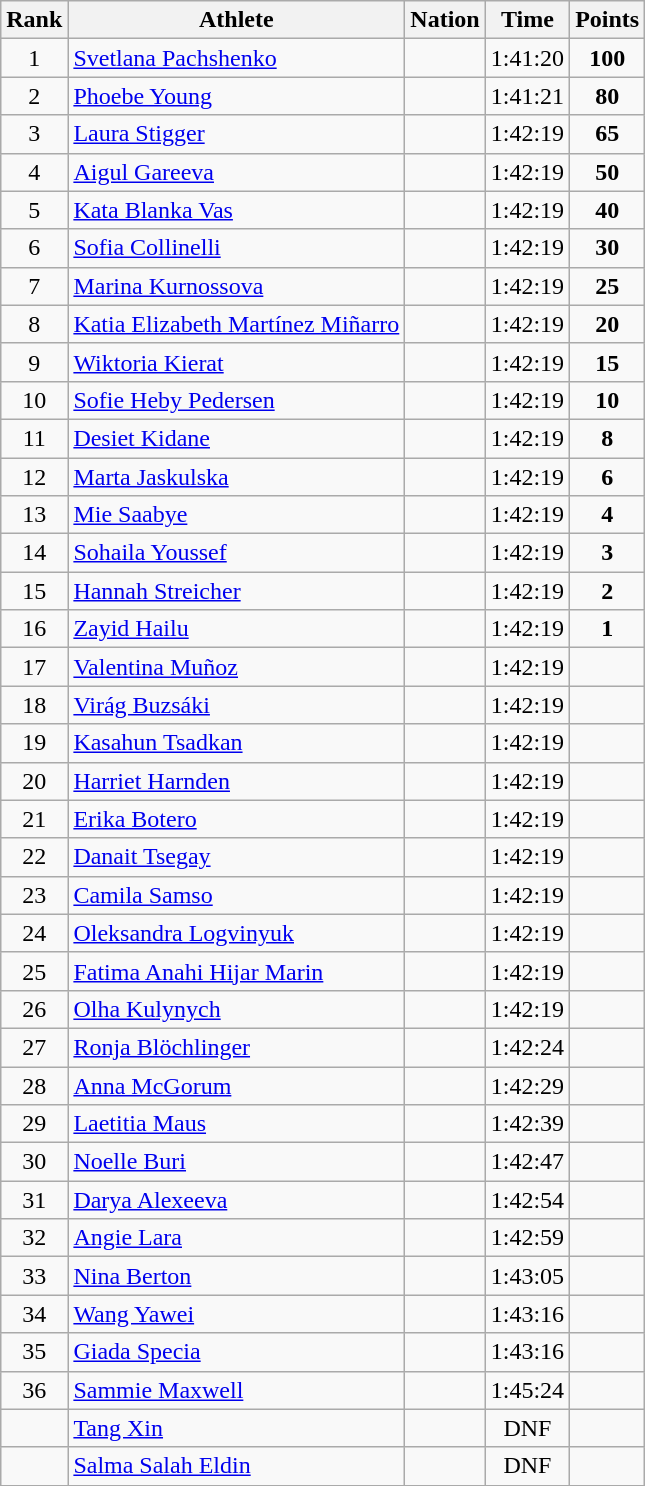<table class="wikitable sortable" style="text-align:center">
<tr>
<th>Rank</th>
<th>Athlete</th>
<th>Nation</th>
<th>Time</th>
<th>Points</th>
</tr>
<tr>
<td>1</td>
<td align=left><a href='#'>Svetlana Pachshenko</a></td>
<td align=left></td>
<td>1:41:20</td>
<td><strong>100</strong></td>
</tr>
<tr>
<td>2</td>
<td align=left><a href='#'>Phoebe Young</a></td>
<td align=left></td>
<td>1:41:21</td>
<td><strong>80</strong></td>
</tr>
<tr>
<td>3</td>
<td align=left><a href='#'>Laura Stigger</a></td>
<td align=left></td>
<td>1:42:19</td>
<td><strong>65</strong></td>
</tr>
<tr>
<td>4</td>
<td align=left><a href='#'>Aigul Gareeva</a></td>
<td align=left></td>
<td>1:42:19</td>
<td><strong>50</strong></td>
</tr>
<tr>
<td>5</td>
<td align=left><a href='#'>Kata Blanka Vas</a></td>
<td align=left></td>
<td>1:42:19</td>
<td><strong>40</strong></td>
</tr>
<tr>
<td>6</td>
<td align=left><a href='#'>Sofia Collinelli</a></td>
<td align=left></td>
<td>1:42:19</td>
<td><strong>30</strong></td>
</tr>
<tr>
<td>7</td>
<td align=left><a href='#'>Marina Kurnossova</a></td>
<td align=left></td>
<td>1:42:19</td>
<td><strong>25</strong></td>
</tr>
<tr>
<td>8</td>
<td align=left><a href='#'>Katia Elizabeth Martínez Miñarro</a></td>
<td align=left></td>
<td>1:42:19</td>
<td><strong>20</strong></td>
</tr>
<tr>
<td>9</td>
<td align=left><a href='#'>Wiktoria Kierat</a></td>
<td align=left></td>
<td>1:42:19</td>
<td><strong>15</strong></td>
</tr>
<tr>
<td>10</td>
<td align=left><a href='#'>Sofie Heby Pedersen</a></td>
<td align=left></td>
<td>1:42:19</td>
<td><strong>10</strong></td>
</tr>
<tr>
<td>11</td>
<td align=left><a href='#'>Desiet Kidane</a></td>
<td align=left></td>
<td>1:42:19</td>
<td><strong>8</strong></td>
</tr>
<tr>
<td>12</td>
<td align=left><a href='#'>Marta Jaskulska</a></td>
<td align=left></td>
<td>1:42:19</td>
<td><strong>6</strong></td>
</tr>
<tr>
<td>13</td>
<td align=left><a href='#'>Mie Saabye</a></td>
<td align=left></td>
<td>1:42:19</td>
<td><strong>4</strong></td>
</tr>
<tr>
<td>14</td>
<td align=left><a href='#'>Sohaila Youssef</a></td>
<td align=left></td>
<td>1:42:19</td>
<td><strong>3</strong></td>
</tr>
<tr>
<td>15</td>
<td align=left><a href='#'>Hannah Streicher</a></td>
<td align=left></td>
<td>1:42:19</td>
<td><strong>2</strong></td>
</tr>
<tr>
<td>16</td>
<td align=left><a href='#'>Zayid Hailu</a></td>
<td align=left></td>
<td>1:42:19</td>
<td><strong>1</strong></td>
</tr>
<tr>
<td>17</td>
<td align=left><a href='#'>Valentina Muñoz</a></td>
<td align=left></td>
<td>1:42:19</td>
<td></td>
</tr>
<tr>
<td>18</td>
<td align=left><a href='#'>Virág Buzsáki</a></td>
<td align=left></td>
<td>1:42:19</td>
<td></td>
</tr>
<tr>
<td>19</td>
<td align=left><a href='#'>Kasahun Tsadkan</a></td>
<td align=left></td>
<td>1:42:19</td>
<td></td>
</tr>
<tr>
<td>20</td>
<td align=left><a href='#'>Harriet Harnden</a></td>
<td align=left></td>
<td>1:42:19</td>
<td></td>
</tr>
<tr>
<td>21</td>
<td align=left><a href='#'>Erika Botero</a></td>
<td align=left></td>
<td>1:42:19</td>
<td></td>
</tr>
<tr>
<td>22</td>
<td align=left><a href='#'>Danait Tsegay</a></td>
<td align=left></td>
<td>1:42:19</td>
<td></td>
</tr>
<tr>
<td>23</td>
<td align=left><a href='#'>Camila Samso</a></td>
<td align=left></td>
<td>1:42:19</td>
<td></td>
</tr>
<tr>
<td>24</td>
<td align=left><a href='#'>Oleksandra Logvinyuk</a></td>
<td align=left></td>
<td>1:42:19</td>
<td></td>
</tr>
<tr>
<td>25</td>
<td align=left><a href='#'>Fatima Anahi Hijar Marin</a></td>
<td align=left></td>
<td>1:42:19</td>
<td></td>
</tr>
<tr>
<td>26</td>
<td align=left><a href='#'>Olha Kulynych</a></td>
<td align=left></td>
<td>1:42:19</td>
<td></td>
</tr>
<tr>
<td>27</td>
<td align=left><a href='#'>Ronja  Blöchlinger</a></td>
<td align=left></td>
<td>1:42:24</td>
<td></td>
</tr>
<tr>
<td>28</td>
<td align=left><a href='#'>Anna McGorum</a></td>
<td align=left></td>
<td>1:42:29</td>
<td></td>
</tr>
<tr>
<td>29</td>
<td align=left><a href='#'>Laetitia Maus</a></td>
<td align=left></td>
<td>1:42:39</td>
<td></td>
</tr>
<tr>
<td>30</td>
<td align=left><a href='#'>Noelle Buri</a></td>
<td align=left></td>
<td>1:42:47</td>
<td></td>
</tr>
<tr>
<td>31</td>
<td align=left><a href='#'>Darya Alexeeva</a></td>
<td align=left></td>
<td>1:42:54</td>
<td></td>
</tr>
<tr>
<td>32</td>
<td align=left><a href='#'>Angie Lara</a></td>
<td align=left></td>
<td>1:42:59</td>
<td></td>
</tr>
<tr>
<td>33</td>
<td align=left><a href='#'>Nina Berton</a></td>
<td align=left></td>
<td>1:43:05</td>
<td></td>
</tr>
<tr>
<td>34</td>
<td align=left><a href='#'>Wang Yawei</a></td>
<td align=left></td>
<td>1:43:16</td>
<td></td>
</tr>
<tr>
<td>35</td>
<td align=left><a href='#'>Giada Specia</a></td>
<td align=left></td>
<td>1:43:16</td>
<td></td>
</tr>
<tr>
<td>36</td>
<td align=left><a href='#'>Sammie Maxwell</a></td>
<td align=left></td>
<td>1:45:24</td>
<td></td>
</tr>
<tr>
<td></td>
<td align=left><a href='#'>Tang Xin</a></td>
<td align=left></td>
<td>DNF</td>
<td></td>
</tr>
<tr>
<td></td>
<td align=left><a href='#'>Salma Salah Eldin</a></td>
<td align=left></td>
<td>DNF</td>
<td></td>
</tr>
</table>
